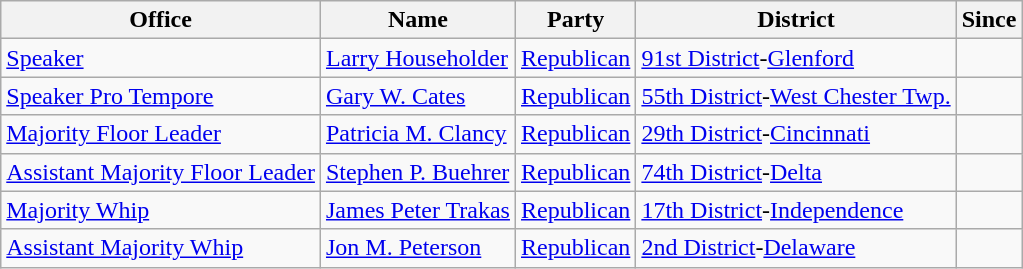<table class="wikitable">
<tr>
<th>Office</th>
<th>Name</th>
<th>Party</th>
<th>District</th>
<th>Since</th>
</tr>
<tr>
<td><a href='#'>Speaker</a></td>
<td><a href='#'>Larry Householder</a></td>
<td><a href='#'>Republican</a></td>
<td><a href='#'>91st District</a>-<a href='#'>Glenford</a></td>
<td> </td>
</tr>
<tr>
<td><a href='#'>Speaker Pro Tempore</a></td>
<td><a href='#'>Gary W. Cates</a></td>
<td><a href='#'>Republican</a></td>
<td><a href='#'>55th District</a>-<a href='#'>West Chester Twp.</a></td>
<td> </td>
</tr>
<tr>
<td><a href='#'>Majority Floor Leader</a></td>
<td><a href='#'>Patricia M. Clancy</a></td>
<td><a href='#'>Republican</a></td>
<td><a href='#'>29th District</a>-<a href='#'>Cincinnati</a></td>
<td> </td>
</tr>
<tr>
<td><a href='#'>Assistant Majority Floor Leader</a></td>
<td><a href='#'>Stephen P. Buehrer</a></td>
<td><a href='#'>Republican</a></td>
<td><a href='#'>74th District</a>-<a href='#'>Delta</a></td>
<td> </td>
</tr>
<tr>
<td><a href='#'>Majority Whip</a></td>
<td><a href='#'>James Peter Trakas</a></td>
<td><a href='#'>Republican</a></td>
<td><a href='#'>17th District</a>-<a href='#'>Independence</a></td>
<td> </td>
</tr>
<tr>
<td><a href='#'>Assistant Majority Whip</a></td>
<td><a href='#'>Jon M. Peterson</a></td>
<td><a href='#'>Republican</a></td>
<td><a href='#'>2nd District</a>-<a href='#'>Delaware</a></td>
<td> </td>
</tr>
</table>
